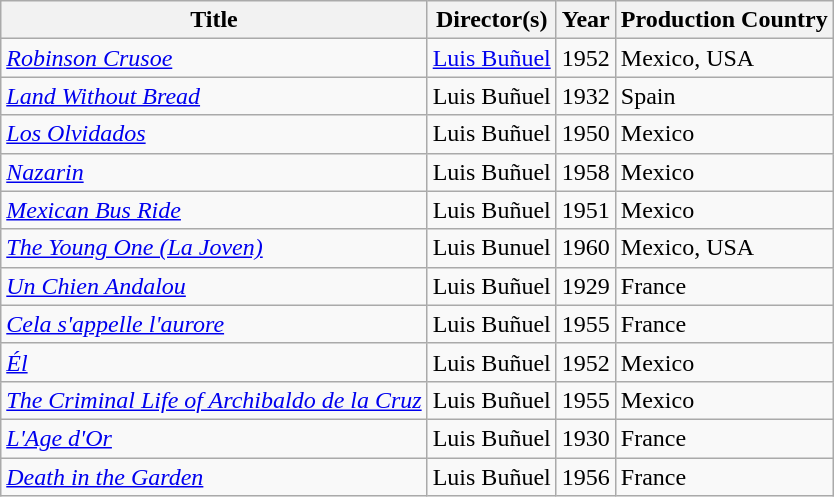<table class="wikitable sortable">
<tr>
<th>Title</th>
<th>Director(s)</th>
<th>Year</th>
<th>Production Country</th>
</tr>
<tr>
<td><em><a href='#'>Robinson Crusoe</a></em></td>
<td><a href='#'>Luis Buñuel</a></td>
<td>1952</td>
<td>Mexico, USA</td>
</tr>
<tr>
<td><em><a href='#'>Land Without Bread</a></em></td>
<td>Luis Buñuel</td>
<td>1932</td>
<td>Spain</td>
</tr>
<tr>
<td><em><a href='#'>Los Olvidados</a></em></td>
<td>Luis Buñuel</td>
<td>1950</td>
<td>Mexico</td>
</tr>
<tr>
<td><em><a href='#'>Nazarin</a></em></td>
<td>Luis Buñuel</td>
<td>1958</td>
<td>Mexico</td>
</tr>
<tr>
<td><em><a href='#'>Mexican Bus Ride</a></em></td>
<td>Luis Buñuel</td>
<td>1951</td>
<td>Mexico</td>
</tr>
<tr>
<td><em><a href='#'>The Young One (La Joven)</a></em></td>
<td>Luis Bunuel</td>
<td>1960</td>
<td>Mexico, USA</td>
</tr>
<tr>
<td><em><a href='#'>Un Chien Andalou</a></em></td>
<td>Luis Buñuel</td>
<td>1929</td>
<td>France</td>
</tr>
<tr>
<td><em><a href='#'>Cela s'appelle l'aurore</a></em></td>
<td>Luis Buñuel</td>
<td>1955</td>
<td>France</td>
</tr>
<tr>
<td><em><a href='#'>Él</a></em></td>
<td>Luis Buñuel</td>
<td>1952</td>
<td>Mexico</td>
</tr>
<tr>
<td><em><a href='#'>The Criminal Life of Archibaldo de la Cruz</a></em></td>
<td>Luis Buñuel</td>
<td>1955</td>
<td>Mexico</td>
</tr>
<tr>
<td><em><a href='#'>L'Age d'Or</a></em></td>
<td>Luis Buñuel</td>
<td>1930</td>
<td>France</td>
</tr>
<tr>
<td><em><a href='#'>Death in the Garden</a></em></td>
<td>Luis Buñuel</td>
<td>1956</td>
<td>France</td>
</tr>
</table>
